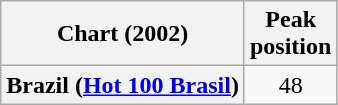<table class="wikitable plainrowheaders">
<tr>
<th>Chart (2002)</th>
<th>Peak<br>position</th>
</tr>
<tr>
<th scope="row">Brazil (<a href='#'>Hot 100 Brasil</a>)</th>
<td style="text-align:center;">48</td>
</tr>
</table>
